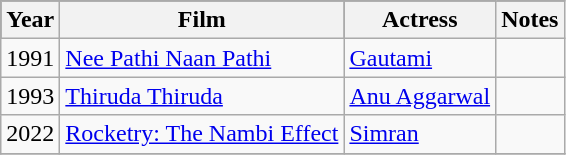<table class="wikitable sortable">
<tr style="background:#000;">
<th>Year</th>
<th>Film</th>
<th>Actress</th>
<th class=unsortable>Notes</th>
</tr>
<tr>
<td>1991</td>
<td><a href='#'>Nee Pathi Naan Pathi</a></td>
<td><a href='#'>Gautami</a></td>
<td></td>
</tr>
<tr>
<td>1993</td>
<td><a href='#'>Thiruda Thiruda</a></td>
<td><a href='#'>Anu Aggarwal</a></td>
<td></td>
</tr>
<tr>
<td>2022</td>
<td><a href='#'>Rocketry: The Nambi Effect</a></td>
<td><a href='#'>Simran</a></td>
<td></td>
</tr>
<tr>
</tr>
</table>
